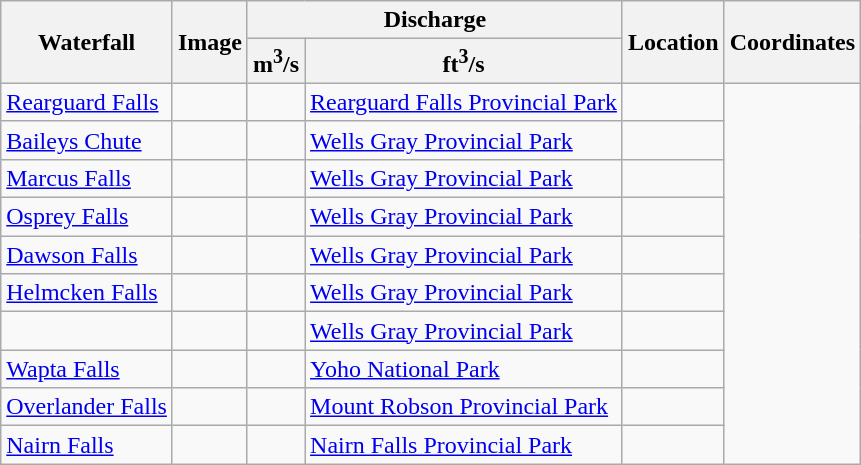<table class="wikitable sortable">
<tr>
<th rowspan=2>Waterfall</th>
<th rowspan=2 class="unsortable">Image</th>
<th colspan=2>Discharge</th>
<th rowspan=2>Location</th>
<th rowspan=2>Coordinates</th>
</tr>
<tr>
<th>m<sup>3</sup>/s</th>
<th>ft<sup>3</sup>/s</th>
</tr>
<tr>
<td><a href='#'>Rearguard Falls</a></td>
<td></td>
<td></td>
<td><a href='#'>Rearguard Falls Provincial Park</a></td>
<td></td>
</tr>
<tr>
<td><a href='#'>Baileys Chute</a></td>
<td></td>
<td></td>
<td><a href='#'>Wells Gray Provincial Park</a></td>
<td></td>
</tr>
<tr>
<td><a href='#'>Marcus Falls</a></td>
<td></td>
<td></td>
<td><a href='#'>Wells Gray Provincial Park</a></td>
<td></td>
</tr>
<tr>
<td><a href='#'>Osprey Falls</a></td>
<td></td>
<td></td>
<td><a href='#'>Wells Gray Provincial Park</a></td>
<td></td>
</tr>
<tr>
<td><a href='#'>Dawson Falls</a></td>
<td></td>
<td></td>
<td><a href='#'>Wells Gray Provincial Park</a></td>
<td></td>
</tr>
<tr>
<td><a href='#'>Helmcken Falls</a></td>
<td></td>
<td></td>
<td><a href='#'>Wells Gray Provincial Park</a></td>
<td></td>
</tr>
<tr>
<td></td>
<td></td>
<td></td>
<td><a href='#'>Wells Gray Provincial Park</a></td>
<td></td>
</tr>
<tr>
<td><a href='#'>Wapta Falls</a></td>
<td></td>
<td></td>
<td><a href='#'>Yoho National Park</a></td>
<td></td>
</tr>
<tr>
<td><a href='#'>Overlander Falls</a></td>
<td></td>
<td></td>
<td><a href='#'>Mount Robson Provincial Park</a></td>
<td></td>
</tr>
<tr>
<td><a href='#'>Nairn Falls</a></td>
<td></td>
<td></td>
<td><a href='#'>Nairn Falls Provincial Park</a></td>
<td></td>
</tr>
</table>
